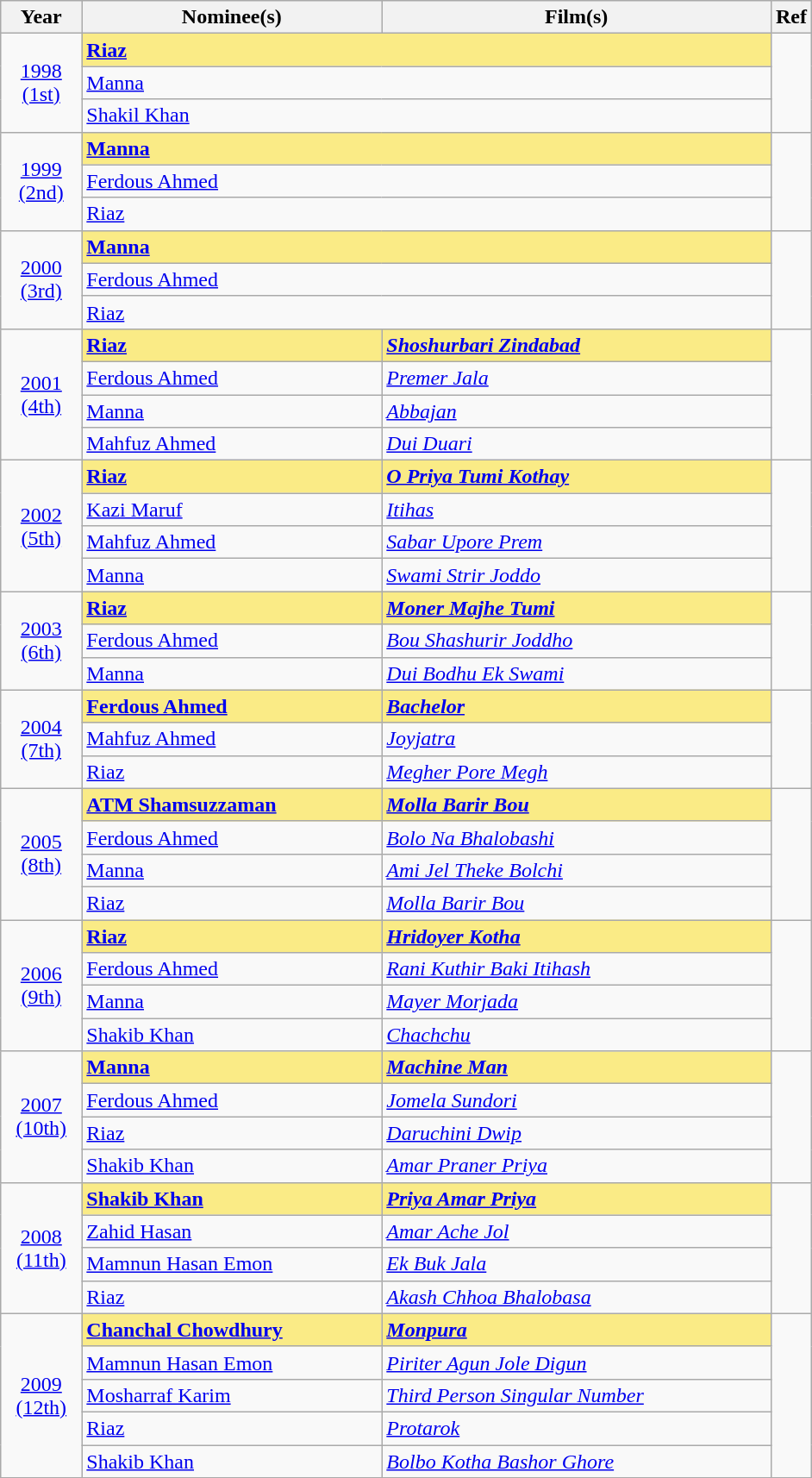<table class="wikitable sortable">
<tr>
<th width="10%">Year</th>
<th>Nominee(s)</th>
<th>Film(s)</th>
<th width="5%" class="unsortable">Ref</th>
</tr>
<tr>
<td rowspan="3" style="text-align:center;"><a href='#'>1998</a> <br> <a href='#'>(1st)</a></td>
<td colspan=2 style="background:#FAEB86;"><strong><a href='#'>Riaz</a></strong></td>
<td rowspan="3"></td>
</tr>
<tr>
<td colspan=2><a href='#'>Manna</a></td>
</tr>
<tr>
<td colspan=2><a href='#'>Shakil Khan</a></td>
</tr>
<tr>
<td rowspan="3" style="text-align:center;"><a href='#'>1999</a> <br> <a href='#'>(2nd)</a></td>
<td colspan=2 style="background:#FAEB86;"><strong><a href='#'>Manna</a></strong></td>
<td rowspan="3"></td>
</tr>
<tr>
<td colspan=2><a href='#'>Ferdous Ahmed</a></td>
</tr>
<tr>
<td colspan=2><a href='#'>Riaz</a></td>
</tr>
<tr>
<td rowspan="3" style="text-align:center;"><a href='#'>2000</a> <br> <a href='#'>(3rd)</a></td>
<td colspan=2 style="background:#FAEB86;"><strong><a href='#'>Manna</a></strong></td>
<td rowspan="3"></td>
</tr>
<tr>
<td colspan=2><a href='#'>Ferdous Ahmed</a></td>
</tr>
<tr>
<td colspan=2><a href='#'>Riaz</a></td>
</tr>
<tr>
<td rowspan="4" style="text-align:center;"><a href='#'>2001</a> <br> <a href='#'>(4th)</a></td>
<td style="background:#FAEB86;"><strong><a href='#'>Riaz</a></strong></td>
<td style="background:#FAEB86;"><strong><em><a href='#'>Shoshurbari Zindabad</a></em></strong></td>
<td rowspan="4"></td>
</tr>
<tr>
<td><a href='#'>Ferdous Ahmed</a></td>
<td><em><a href='#'>Premer Jala</a></em></td>
</tr>
<tr>
<td><a href='#'>Manna</a></td>
<td><em><a href='#'>Abbajan</a></em></td>
</tr>
<tr>
<td><a href='#'>Mahfuz Ahmed</a></td>
<td><em><a href='#'>Dui Duari</a></em></td>
</tr>
<tr>
<td rowspan="4" style="text-align:center;"><a href='#'>2002</a> <br> <a href='#'>(5th)</a></td>
<td style="background:#FAEB86;"><strong><a href='#'>Riaz</a></strong></td>
<td style="background:#FAEB86;"><strong><em><a href='#'>O Priya Tumi Kothay</a></em></strong></td>
<td rowspan="4"></td>
</tr>
<tr>
<td><a href='#'>Kazi Maruf</a></td>
<td><em><a href='#'>Itihas</a></em></td>
</tr>
<tr>
<td><a href='#'>Mahfuz Ahmed</a></td>
<td><em><a href='#'>Sabar Upore Prem</a></em></td>
</tr>
<tr>
<td><a href='#'>Manna</a></td>
<td><em><a href='#'>Swami Strir Joddo</a></em></td>
</tr>
<tr>
<td rowspan="3" style="text-align:center;"><a href='#'>2003</a> <br> <a href='#'>(6th)</a></td>
<td style="background:#FAEB86;"><strong><a href='#'>Riaz</a></strong></td>
<td style="background:#FAEB86;"><strong><em><a href='#'>Moner Majhe Tumi</a></em></strong></td>
<td rowspan="3"></td>
</tr>
<tr>
<td><a href='#'>Ferdous Ahmed</a></td>
<td><em><a href='#'>Bou Shashurir Joddho</a></em></td>
</tr>
<tr>
<td><a href='#'>Manna</a></td>
<td><em><a href='#'>Dui Bodhu Ek Swami</a></em></td>
</tr>
<tr>
<td rowspan="3" style="text-align:center;"><a href='#'>2004</a> <br> <a href='#'>(7th)</a></td>
<td style="background:#FAEB86;"><strong><a href='#'>Ferdous Ahmed</a></strong></td>
<td style="background:#FAEB86;"><strong><em><a href='#'>Bachelor</a></em></strong></td>
<td rowspan="3"></td>
</tr>
<tr>
<td><a href='#'>Mahfuz Ahmed</a></td>
<td><em><a href='#'>Joyjatra</a></em></td>
</tr>
<tr>
<td><a href='#'>Riaz</a></td>
<td><em><a href='#'>Megher Pore Megh</a></em></td>
</tr>
<tr>
<td rowspan="4" style="text-align:center;"><a href='#'>2005</a> <br> <a href='#'>(8th)</a></td>
<td style="background:#FAEB86;"><strong><a href='#'>ATM Shamsuzzaman</a></strong></td>
<td style="background:#FAEB86;"><strong><em><a href='#'>Molla Barir Bou</a></em></strong></td>
<td rowspan="4"></td>
</tr>
<tr>
<td><a href='#'>Ferdous Ahmed</a></td>
<td><em><a href='#'>Bolo Na Bhalobashi</a></em></td>
</tr>
<tr>
<td><a href='#'>Manna</a></td>
<td><em><a href='#'>Ami Jel Theke Bolchi</a></em></td>
</tr>
<tr>
<td><a href='#'>Riaz</a></td>
<td><em><a href='#'>Molla Barir Bou</a></em></td>
</tr>
<tr>
<td rowspan="4" style="text-align:center;"><a href='#'>2006</a> <br> <a href='#'>(9th)</a></td>
<td style="background:#FAEB86;"><strong><a href='#'>Riaz</a></strong></td>
<td style="background:#FAEB86;"><strong><em><a href='#'>Hridoyer Kotha</a></em></strong></td>
<td rowspan="4"><br></td>
</tr>
<tr>
<td><a href='#'>Ferdous Ahmed</a></td>
<td><em><a href='#'>Rani Kuthir Baki Itihash</a></em></td>
</tr>
<tr>
<td><a href='#'>Manna</a></td>
<td><em><a href='#'>Mayer Morjada</a></em></td>
</tr>
<tr>
<td><a href='#'>Shakib Khan</a></td>
<td><em><a href='#'>Chachchu</a></em></td>
</tr>
<tr>
<td rowspan="4" style="text-align:center;"><a href='#'>2007</a> <br> <a href='#'>(10th)</a></td>
<td style="background:#FAEB86;"><strong><a href='#'>Manna</a></strong></td>
<td style="background:#FAEB86;"><strong><em><a href='#'>Machine Man</a></em></strong></td>
<td rowspan="4"></td>
</tr>
<tr>
<td><a href='#'>Ferdous Ahmed</a></td>
<td><em><a href='#'>Jomela Sundori</a></em></td>
</tr>
<tr>
<td><a href='#'>Riaz</a></td>
<td><em><a href='#'>Daruchini Dwip</a></em></td>
</tr>
<tr>
<td><a href='#'>Shakib Khan</a></td>
<td><em><a href='#'>Amar Praner Priya</a></em></td>
</tr>
<tr>
<td rowspan="4" style="text-align:center;"><a href='#'>2008</a> <br> <a href='#'>(11th)</a></td>
<td style="background:#FAEB86;"><strong><a href='#'>Shakib Khan</a></strong></td>
<td style="background:#FAEB86;"><strong><em><a href='#'>Priya Amar Priya</a></em></strong></td>
<td rowspan="4"></td>
</tr>
<tr>
<td><a href='#'>Zahid Hasan</a></td>
<td><em><a href='#'>Amar Ache Jol</a></em></td>
</tr>
<tr>
<td><a href='#'>Mamnun Hasan Emon</a></td>
<td><em><a href='#'>Ek Buk Jala</a></em></td>
</tr>
<tr>
<td><a href='#'>Riaz</a></td>
<td><em><a href='#'>Akash Chhoa Bhalobasa</a></em></td>
</tr>
<tr>
<td rowspan="5" style="text-align:center;"><a href='#'>2009</a> <br> <a href='#'>(12th)</a></td>
<td style="background:#FAEB86;"><strong><a href='#'>Chanchal Chowdhury</a></strong></td>
<td style="background:#FAEB86;"><strong><em><a href='#'>Monpura</a></em></strong></td>
<td rowspan="5"></td>
</tr>
<tr>
<td><a href='#'>Mamnun Hasan Emon</a></td>
<td><em><a href='#'>Piriter Agun Jole Digun</a></em></td>
</tr>
<tr>
<td><a href='#'>Mosharraf Karim</a></td>
<td><em><a href='#'>Third Person Singular Number</a></em></td>
</tr>
<tr>
<td><a href='#'>Riaz</a></td>
<td><em><a href='#'>Protarok</a></em></td>
</tr>
<tr>
<td><a href='#'>Shakib Khan</a></td>
<td><em><a href='#'>Bolbo Kotha Bashor Ghore</a></em></td>
</tr>
</table>
